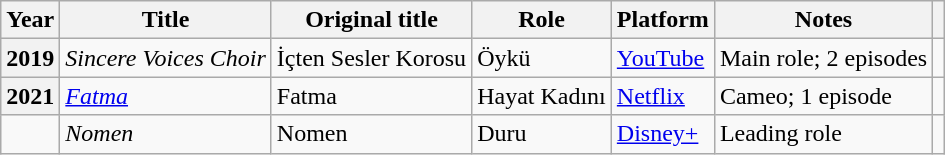<table class="wikitable plainrowheaders sortable"  style=font-size:100%>
<tr>
<th scope="col">Year</th>
<th scope="col">Title</th>
<th scope="col">Original title</th>
<th scope="col">Role</th>
<th scope="col">Platform</th>
<th scope="col">Notes</th>
<th scope="col" class="unsortable"></th>
</tr>
<tr>
<th scope="row">2019</th>
<td><em>Sincere Voices Choir</em></td>
<td>İçten Sesler Korosu</td>
<td>Öykü</td>
<td><a href='#'>YouTube</a></td>
<td>Main role; 2 episodes</td>
<td></td>
</tr>
<tr>
<th scope="row">2021</th>
<td><em><a href='#'>Fatma</a></em></td>
<td>Fatma</td>
<td>Hayat Kadını</td>
<td><a href='#'>Netflix</a></td>
<td>Cameo; 1 episode</td>
<td></td>
</tr>
<tr>
<td></td>
<td><em>Nomen</em></td>
<td>Nomen</td>
<td>Duru</td>
<td><a href='#'>Disney+</a></td>
<td>Leading role</td>
<td></td>
</tr>
</table>
